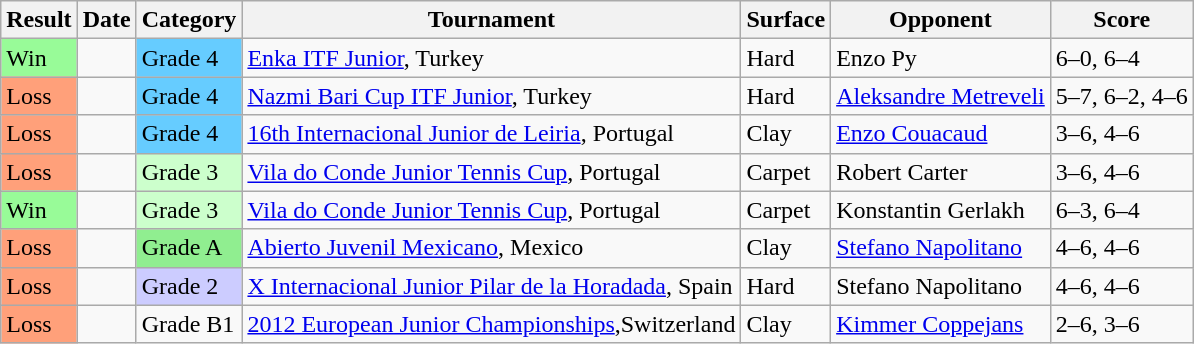<table class="sortable wikitable">
<tr>
<th scope="col" width=40>Result</th>
<th scope="col">Date</th>
<th scope="col">Category</th>
<th scope="col">Tournament</th>
<th scope="col">Surface</th>
<th scope="col">Opponent</th>
<th scope="col" class="unsortable">Score</th>
</tr>
<tr>
<td bgcolor=98FB98>Win</td>
<td></td>
<td style=background:#66CCFF>Grade 4</td>
<td><a href='#'>Enka ITF Junior</a>, Turkey</td>
<td>Hard</td>
<td data-sort-value="Py, E"> Enzo Py</td>
<td>6–0, 6–4</td>
</tr>
<tr>
<td bgcolor=FFA07A>Loss</td>
<td></td>
<td style=background:#66CCFF>Grade 4</td>
<td><a href='#'>Nazmi Bari Cup ITF Junior</a>, Turkey</td>
<td>Hard</td>
<td data-sort-value="Metreveli, A"> <a href='#'>Aleksandre Metreveli</a></td>
<td>5–7, 6–2, 4–6</td>
</tr>
<tr>
<td bgcolor=FFA07A>Loss</td>
<td></td>
<td style=background:#66CCFF>Grade 4</td>
<td><a href='#'>16th Internacional Junior de Leiria</a>, Portugal</td>
<td>Clay</td>
<td data-sort-value="Couacaud, E"> <a href='#'>Enzo Couacaud</a></td>
<td>3–6, 4–6</td>
</tr>
<tr>
<td bgcolor=FFA07A>Loss</td>
<td></td>
<td style=background:#CCFFCC>Grade 3</td>
<td><a href='#'>Vila do Conde Junior Tennis Cup</a>, Portugal</td>
<td>Carpet</td>
<td data-sort-value="Carter, R"> Robert Carter</td>
<td>3–6, 4–6</td>
</tr>
<tr>
<td bgcolor=98FB98>Win</td>
<td></td>
<td style=background:#CCFFCC>Grade 3</td>
<td><a href='#'>Vila do Conde Junior Tennis Cup</a>, Portugal</td>
<td>Carpet</td>
<td data-sort-value="Gerlakh, K"> Konstantin Gerlakh</td>
<td>6–3, 6–4</td>
</tr>
<tr>
<td bgcolor=FFA07A>Loss</td>
<td></td>
<td style=background:lightgreen>Grade A</td>
<td><a href='#'>Abierto Juvenil Mexicano</a>, Mexico</td>
<td>Clay</td>
<td data-sort-value="Napolitano, S"> <a href='#'>Stefano Napolitano</a></td>
<td>4–6, 4–6</td>
</tr>
<tr>
<td bgcolor=FFA07A>Loss</td>
<td></td>
<td style=background:#CCCCFF>Grade 2</td>
<td><a href='#'>X Internacional Junior Pilar de la Horadada</a>, Spain</td>
<td>Hard</td>
<td data-sort-value="Napolitano, S"> Stefano Napolitano</td>
<td>4–6, 4–6</td>
</tr>
<tr>
<td bgcolor=FFA07A>Loss</td>
<td></td>
<td>Grade B1</td>
<td><a href='#'>2012 European Junior Championships</a>,Switzerland</td>
<td>Clay</td>
<td data-sort-value="Coppejans, K"> <a href='#'>Kimmer Coppejans</a></td>
<td>2–6, 3–6</td>
</tr>
</table>
